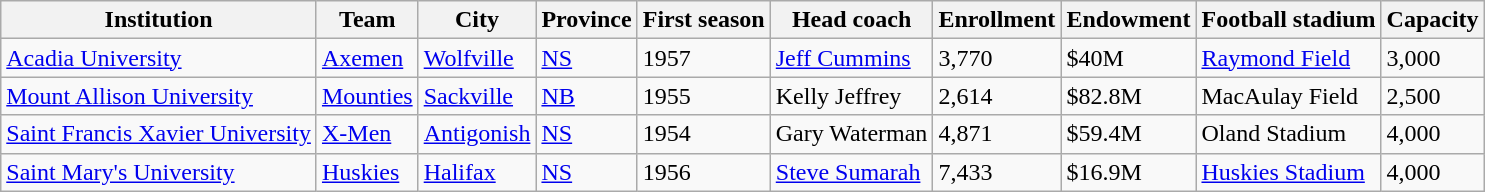<table class="wikitable">
<tr>
<th>Institution</th>
<th>Team</th>
<th>City</th>
<th>Province</th>
<th>First season</th>
<th>Head coach</th>
<th>Enrollment</th>
<th>Endowment</th>
<th>Football stadium</th>
<th>Capacity</th>
</tr>
<tr>
<td><a href='#'>Acadia University</a></td>
<td><a href='#'>Axemen</a></td>
<td><a href='#'>Wolfville</a></td>
<td><a href='#'>NS</a></td>
<td>1957</td>
<td><a href='#'>Jeff Cummins</a></td>
<td>3,770</td>
<td>$40M</td>
<td><a href='#'>Raymond Field</a></td>
<td>3,000</td>
</tr>
<tr>
<td><a href='#'>Mount Allison University</a></td>
<td><a href='#'>Mounties</a></td>
<td><a href='#'>Sackville</a></td>
<td><a href='#'>NB</a></td>
<td>1955</td>
<td>Kelly Jeffrey</td>
<td>2,614</td>
<td>$82.8M</td>
<td>MacAulay Field</td>
<td>2,500</td>
</tr>
<tr>
<td><a href='#'>Saint Francis Xavier University</a></td>
<td><a href='#'>X-Men</a></td>
<td><a href='#'>Antigonish</a></td>
<td><a href='#'>NS</a></td>
<td>1954</td>
<td>Gary Waterman</td>
<td>4,871</td>
<td>$59.4M</td>
<td>Oland Stadium</td>
<td>4,000</td>
</tr>
<tr>
<td><a href='#'>Saint Mary's University</a></td>
<td><a href='#'>Huskies</a></td>
<td><a href='#'>Halifax</a></td>
<td><a href='#'>NS</a></td>
<td>1956</td>
<td><a href='#'>Steve Sumarah</a></td>
<td>7,433</td>
<td>$16.9M</td>
<td><a href='#'>Huskies Stadium</a></td>
<td>4,000</td>
</tr>
</table>
